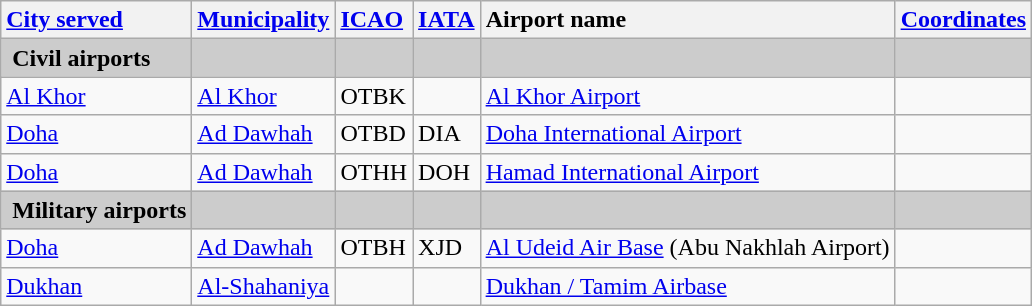<table class="wikitable sortable">
<tr valign=baseline>
<th style="text-align:left; white-space:nowrap;"><a href='#'>City served</a></th>
<th style="text-align:left;"><a href='#'>Municipality</a></th>
<th style="text-align:left;"><a href='#'>ICAO</a></th>
<th style="text-align:left;"><a href='#'>IATA</a></th>
<th style="text-align:left; white-space:nowrap;">Airport name</th>
<th style="text-align:left;"><a href='#'>Coordinates</a></th>
</tr>
<tr style="font-weight:bold; background:#CCCCCC;">
<td> Civil airports</td>
<td></td>
<td></td>
<td></td>
<td></td>
<td></td>
</tr>
<tr valign=top>
<td><a href='#'>Al Khor</a></td>
<td><a href='#'>Al Khor</a></td>
<td>OTBK</td>
<td></td>
<td><a href='#'>Al Khor Airport</a></td>
<td><small></small></td>
</tr>
<tr valign=top>
<td><a href='#'>Doha</a></td>
<td><a href='#'>Ad Dawhah</a></td>
<td>OTBD</td>
<td>DIA</td>
<td><a href='#'>Doha International Airport</a></td>
<td><small></small></td>
</tr>
<tr valign=top>
<td><a href='#'>Doha</a></td>
<td><a href='#'>Ad Dawhah</a></td>
<td>OTHH</td>
<td>DOH</td>
<td><a href='#'>Hamad International Airport</a></td>
<td><small></small></td>
</tr>
<tr style="font-weight:bold; background:#CCCCCC;">
<td> Military airports</td>
<td></td>
<td></td>
<td></td>
<td></td>
<td></td>
</tr>
<tr valign=top>
<td><a href='#'>Doha</a></td>
<td><a href='#'>Ad Dawhah</a></td>
<td>OTBH</td>
<td>XJD</td>
<td><a href='#'>Al Udeid Air Base</a> (Abu Nakhlah Airport)</td>
<td><small></small></td>
</tr>
<tr valign=top>
<td><a href='#'>Dukhan</a></td>
<td><a href='#'>Al-Shahaniya</a></td>
<td></td>
<td></td>
<td><a href='#'>Dukhan / Tamim Airbase</a></td>
<td><small></small></td>
</tr>
</table>
